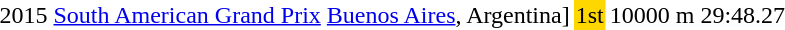<table>
<tr>
<td>2015</td>
<td><a href='#'>South American Grand Prix</a></td>
<td><a href='#'>Buenos Aires</a>, Argentina]</td>
<td bgcolor="gold">1st</td>
<td>10000 m</td>
<td>29:48.27 </td>
</tr>
</table>
